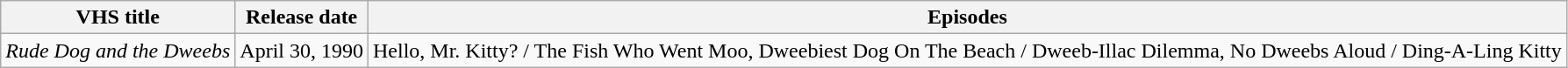<table class="wikitable plainrowheaders" style="text-align:center">
<tr>
<th scope="col">VHS title</th>
<th scope="col">Release date</th>
<th scope="col">Episodes</th>
</tr>
<tr>
<td scope="row"><em>Rude Dog and the Dweebs</em></td>
<td>April 30, 1990</td>
<td>Hello, Mr. Kitty? / The Fish Who Went Moo, Dweebiest Dog On The Beach / Dweeb-Illac Dilemma, No Dweebs Aloud / Ding-A-Ling Kitty</td>
</tr>
</table>
